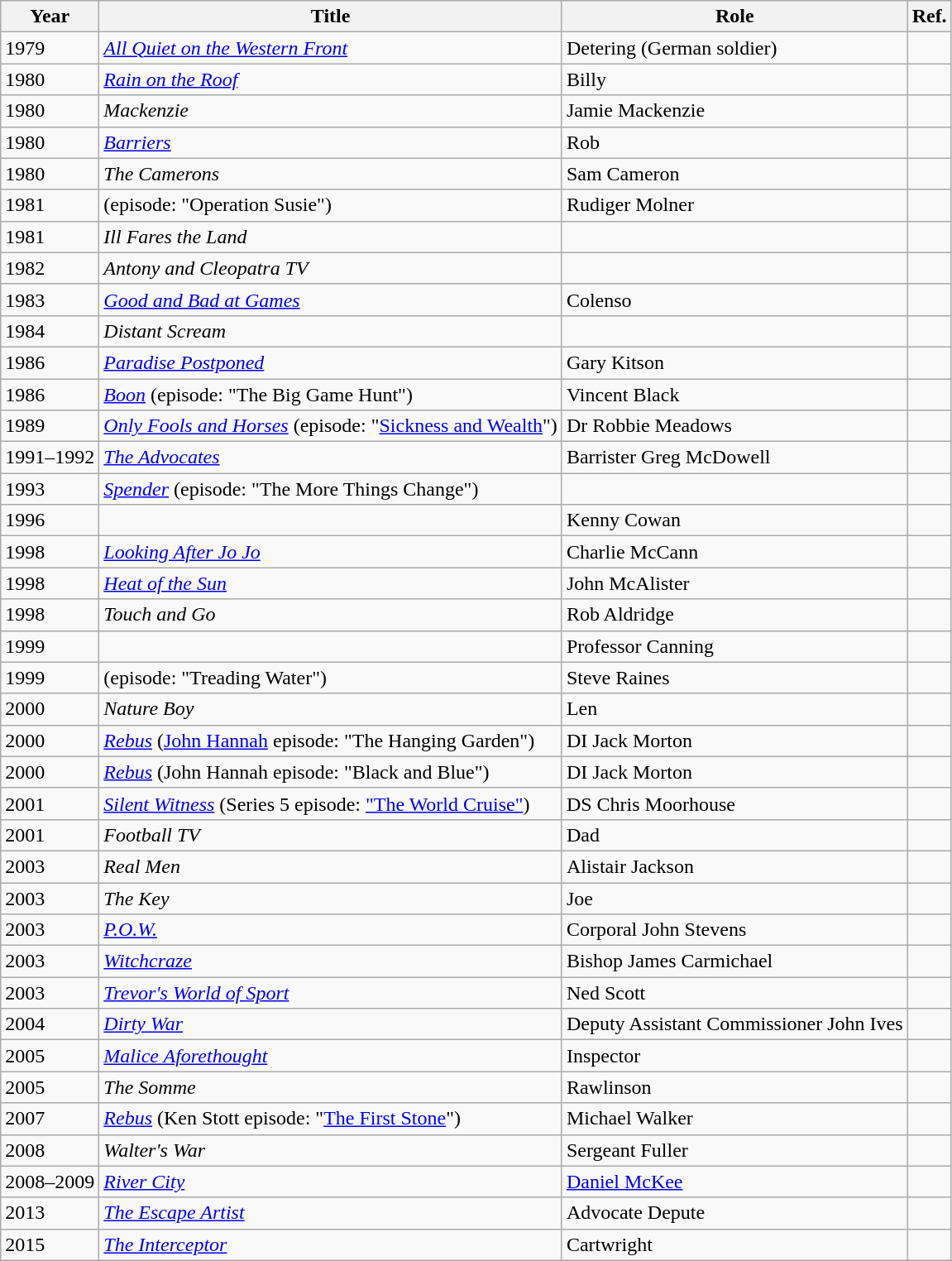<table class="wikitable sortable">
<tr>
<th>Year</th>
<th>Title</th>
<th>Role</th>
<th>Ref.</th>
</tr>
<tr>
<td>1979</td>
<td><em><a href='#'>All Quiet on the Western Front</a></em></td>
<td>Detering (German soldier)</td>
<td></td>
</tr>
<tr>
<td>1980</td>
<td><em><a href='#'>Rain on the Roof</a></em></td>
<td>Billy</td>
<td></td>
</tr>
<tr>
<td>1980</td>
<td><em>Mackenzie</em></td>
<td>Jamie Mackenzie</td>
<td></td>
</tr>
<tr>
<td>1980</td>
<td><em><a href='#'>Barriers</a></em></td>
<td>Rob</td>
<td></td>
</tr>
<tr>
<td>1980</td>
<td><em>The Camerons</em></td>
<td>Sam Cameron</td>
<td></td>
</tr>
<tr>
<td>1981</td>
<td><em></em> (episode: "Operation Susie")</td>
<td>Rudiger Molner</td>
<td></td>
</tr>
<tr>
<td>1981</td>
<td><em>Ill Fares the Land</em></td>
<td></td>
<td></td>
</tr>
<tr>
<td>1982</td>
<td><em>Antony and Cleopatra TV</em></td>
<td></td>
<td></td>
</tr>
<tr>
<td>1983</td>
<td><em><a href='#'>Good and Bad at Games</a></em></td>
<td>Colenso</td>
<td></td>
</tr>
<tr>
<td>1984</td>
<td><em>Distant Scream</em></td>
<td></td>
<td></td>
</tr>
<tr>
<td>1986</td>
<td><em><a href='#'>Paradise Postponed</a></em></td>
<td>Gary Kitson</td>
<td></td>
</tr>
<tr>
<td>1986</td>
<td><em><a href='#'>Boon</a></em> (episode: "The Big Game Hunt")</td>
<td>Vincent Black</td>
<td></td>
</tr>
<tr>
<td>1989</td>
<td><em><a href='#'>Only Fools and Horses</a></em> (episode: "<a href='#'>Sickness and Wealth</a>")</td>
<td>Dr Robbie Meadows</td>
<td></td>
</tr>
<tr>
<td>1991–1992</td>
<td><em><a href='#'>The Advocates</a></em></td>
<td>Barrister Greg McDowell</td>
<td></td>
</tr>
<tr>
<td>1993</td>
<td><em><a href='#'>Spender</a></em> (episode: "The More Things Change")</td>
<td></td>
<td></td>
</tr>
<tr>
<td>1996</td>
<td><em></em></td>
<td>Kenny Cowan</td>
<td></td>
</tr>
<tr>
<td>1998</td>
<td><em><a href='#'>Looking After Jo Jo</a></em></td>
<td>Charlie McCann</td>
<td></td>
</tr>
<tr>
<td>1998</td>
<td><em><a href='#'>Heat of the Sun</a></em></td>
<td>John McAlister</td>
<td></td>
</tr>
<tr>
<td>1998</td>
<td><em>Touch and Go</em></td>
<td>Rob Aldridge</td>
<td></td>
</tr>
<tr>
<td>1999</td>
<td><em></em></td>
<td>Professor Canning</td>
<td></td>
</tr>
<tr>
<td>1999</td>
<td><em></em> (episode: "Treading Water")</td>
<td>Steve Raines</td>
<td></td>
</tr>
<tr>
<td>2000</td>
<td><em>Nature Boy</em></td>
<td>Len</td>
<td></td>
</tr>
<tr>
<td>2000</td>
<td><em><a href='#'>Rebus</a></em> (<a href='#'>John Hannah</a> episode: "The Hanging Garden")</td>
<td>DI Jack Morton</td>
<td></td>
</tr>
<tr>
<td>2000</td>
<td><em><a href='#'>Rebus</a></em> (John Hannah episode: "Black and Blue")</td>
<td>DI Jack Morton</td>
<td></td>
</tr>
<tr>
<td>2001</td>
<td><em><a href='#'>Silent Witness</a></em> (Series 5 episode: <a href='#'>"The World Cruise"</a>)</td>
<td>DS Chris Moorhouse</td>
<td></td>
</tr>
<tr>
<td>2001</td>
<td><em>Football TV</em></td>
<td>Dad</td>
<td></td>
</tr>
<tr>
<td>2003</td>
<td><em>Real Men</em></td>
<td>Alistair Jackson</td>
<td></td>
</tr>
<tr>
<td>2003</td>
<td><em>The Key</em></td>
<td>Joe</td>
<td></td>
</tr>
<tr>
<td>2003</td>
<td><em><a href='#'>P.O.W.</a></em></td>
<td>Corporal John Stevens</td>
<td></td>
</tr>
<tr>
<td>2003</td>
<td><em><a href='#'>Witchcraze</a></em></td>
<td>Bishop James Carmichael</td>
<td></td>
</tr>
<tr>
<td>2003</td>
<td><em><a href='#'>Trevor's World of Sport</a></em></td>
<td>Ned Scott</td>
<td></td>
</tr>
<tr>
<td>2004</td>
<td><em><a href='#'>Dirty War</a></em></td>
<td>Deputy Assistant Commissioner John Ives</td>
<td></td>
</tr>
<tr>
<td>2005</td>
<td><em><a href='#'>Malice Aforethought</a></em></td>
<td>Inspector</td>
<td></td>
</tr>
<tr>
<td>2005</td>
<td><em>The Somme</em></td>
<td>Rawlinson</td>
<td></td>
</tr>
<tr>
<td>2007</td>
<td><em><a href='#'>Rebus</a></em> (Ken Stott episode: "<a href='#'>The First Stone</a>")</td>
<td>Michael Walker</td>
<td></td>
</tr>
<tr>
<td>2008</td>
<td><em>Walter's War</em></td>
<td>Sergeant Fuller</td>
<td></td>
</tr>
<tr>
<td>2008–2009</td>
<td><em><a href='#'>River City</a></em></td>
<td><a href='#'>Daniel McKee</a></td>
<td></td>
</tr>
<tr>
<td>2013</td>
<td><em><a href='#'>The Escape Artist</a></em></td>
<td>Advocate Depute</td>
<td></td>
</tr>
<tr>
<td>2015</td>
<td><em><a href='#'>The Interceptor</a></em></td>
<td>Cartwright</td>
<td></td>
</tr>
</table>
